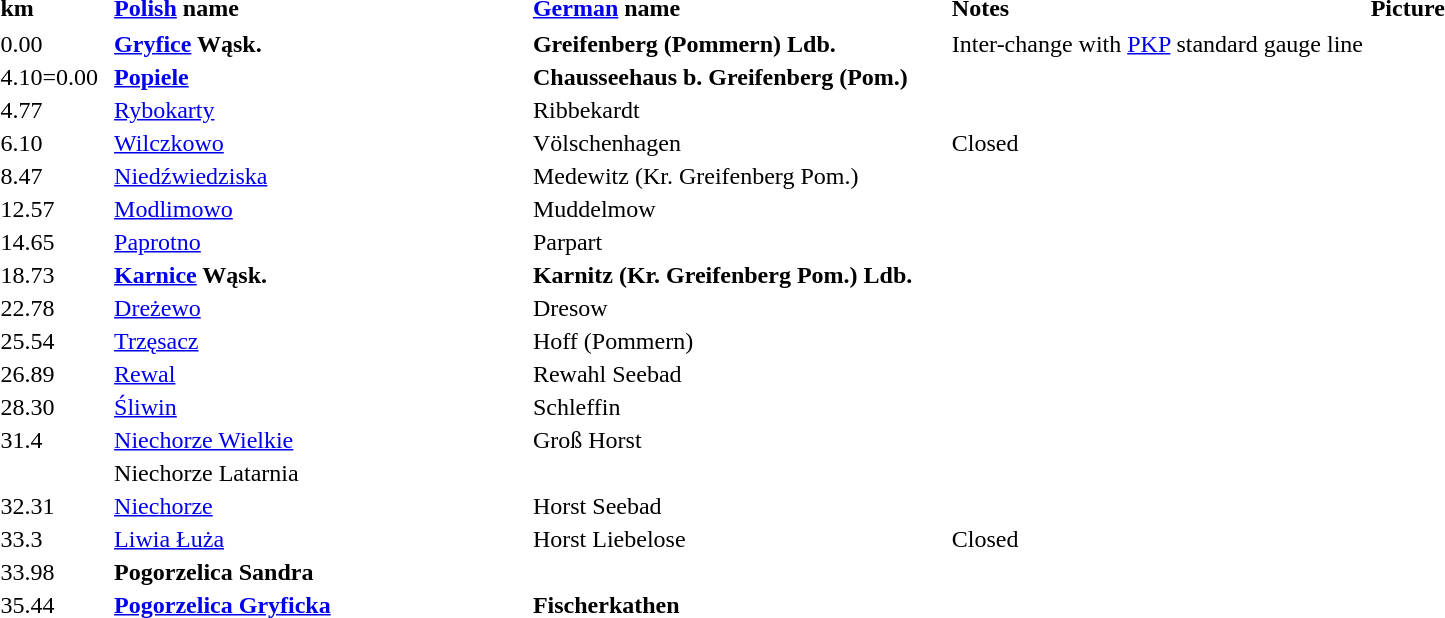<table>
<tr>
<td width="5%"><strong>km</strong></td>
<td width="20%"><strong><a href='#'>Polish</a> name</strong></td>
<td width="20%"><strong><a href='#'>German</a> name</strong></td>
<td width="20%"><strong>Notes</strong></td>
<td width="25%"><strong>Picture</strong></td>
</tr>
<tr>
</tr>
<tr>
<td>0.00</td>
<td><strong><a href='#'>Gryfice</a> Wąsk.</strong></td>
<td><strong>Greifenberg (Pommern) Ldb.</strong></td>
<td>Inter-change with <a href='#'>PKP</a> standard gauge line</td>
<td></td>
</tr>
<tr>
<td>4.10=0.00</td>
<td><strong><a href='#'>Popiele</a></strong></td>
<td><strong>Chausseehaus b. Greifenberg (Pom.)</strong></td>
<td></td>
<td></td>
</tr>
<tr>
<td>4.77</td>
<td><a href='#'>Rybokarty</a></td>
<td>Ribbekardt</td>
</tr>
<tr>
<td>6.10</td>
<td><a href='#'>Wilczkowo</a></td>
<td>Völschenhagen</td>
<td>Closed</td>
</tr>
<tr>
<td>8.47</td>
<td><a href='#'>Niedźwiedziska</a></td>
<td>Medewitz (Kr. Greifenberg Pom.)</td>
</tr>
<tr>
<td>12.57</td>
<td><a href='#'>Modlimowo</a></td>
<td>Muddelmow</td>
<td></td>
<td></td>
</tr>
<tr>
<td>14.65</td>
<td><a href='#'>Paprotno</a></td>
<td>Parpart</td>
<td></td>
<td></td>
</tr>
<tr>
<td>18.73</td>
<td><strong><a href='#'>Karnice</a> Wąsk.</strong></td>
<td><strong>Karnitz (Kr. Greifenberg Pom.) Ldb.</strong></td>
<td></td>
<td></td>
</tr>
<tr>
<td>22.78</td>
<td><a href='#'>Dreżewo</a></td>
<td>Dresow</td>
<td></td>
<td></td>
</tr>
<tr>
<td>25.54</td>
<td><a href='#'>Trzęsacz</a></td>
<td>Hoff (Pommern)</td>
</tr>
<tr>
<td>26.89</td>
<td><a href='#'>Rewal</a></td>
<td>Rewahl Seebad</td>
<td></td>
<td></td>
</tr>
<tr>
<td>28.30</td>
<td><a href='#'>Śliwin</a></td>
<td>Schleffin</td>
<td></td>
<td></td>
</tr>
<tr>
<td>31.4</td>
<td><a href='#'>Niechorze Wielkie</a></td>
<td>Groß Horst</td>
</tr>
<tr>
<td></td>
<td>Niechorze Latarnia</td>
<td></td>
<td></td>
<td></td>
</tr>
<tr>
<td>32.31</td>
<td><a href='#'>Niechorze</a></td>
<td>Horst Seebad</td>
<td></td>
<td></td>
</tr>
<tr>
<td>33.3</td>
<td><a href='#'>Liwia Łuża</a></td>
<td>Horst Liebelose</td>
<td>Closed</td>
</tr>
<tr>
<td>33.98</td>
<td><strong>Pogorzelica Sandra</strong></td>
<td></td>
</tr>
<tr>
<td>35.44</td>
<td><strong><a href='#'>Pogorzelica Gryficka</a></strong></td>
<td><strong>Fischerkathen</strong></td>
<td></td>
<td></td>
</tr>
</table>
